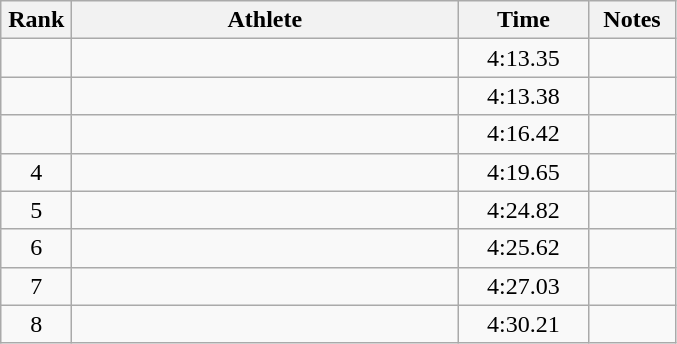<table class="wikitable" style="text-align:center">
<tr>
<th width=40>Rank</th>
<th width=250>Athlete</th>
<th width=80>Time</th>
<th width=50>Notes</th>
</tr>
<tr>
<td></td>
<td align=left></td>
<td>4:13.35</td>
<td></td>
</tr>
<tr>
<td></td>
<td align=left></td>
<td>4:13.38</td>
<td></td>
</tr>
<tr>
<td></td>
<td align=left></td>
<td>4:16.42</td>
<td></td>
</tr>
<tr>
<td>4</td>
<td align=left></td>
<td>4:19.65</td>
<td></td>
</tr>
<tr>
<td>5</td>
<td align=left></td>
<td>4:24.82</td>
<td></td>
</tr>
<tr>
<td>6</td>
<td align=left></td>
<td>4:25.62</td>
<td></td>
</tr>
<tr>
<td>7</td>
<td align=left></td>
<td>4:27.03</td>
<td></td>
</tr>
<tr>
<td>8</td>
<td align=left></td>
<td>4:30.21</td>
<td></td>
</tr>
</table>
